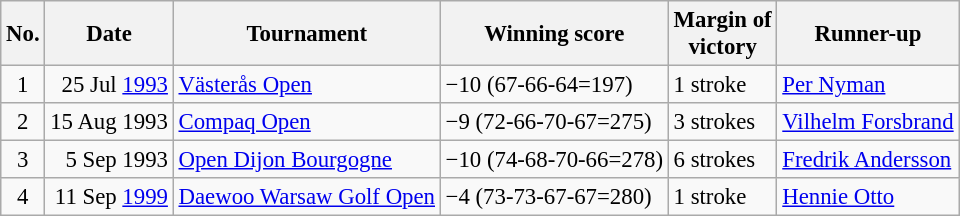<table class="wikitable" style="font-size:95%;">
<tr>
<th>No.</th>
<th>Date</th>
<th>Tournament</th>
<th>Winning score</th>
<th>Margin of<br>victory</th>
<th>Runner-up</th>
</tr>
<tr>
<td align=center>1</td>
<td align=right>25 Jul <a href='#'>1993</a></td>
<td><a href='#'>Västerås Open</a></td>
<td>−10 (67-66-64=197)</td>
<td>1 stroke</td>
<td> <a href='#'>Per Nyman</a></td>
</tr>
<tr>
<td align=center>2</td>
<td align=right>15 Aug 1993</td>
<td><a href='#'>Compaq Open</a></td>
<td>−9 (72-66-70-67=275)</td>
<td>3 strokes</td>
<td> <a href='#'>Vilhelm Forsbrand</a></td>
</tr>
<tr>
<td align=center>3</td>
<td align=right>5 Sep 1993</td>
<td><a href='#'>Open Dijon Bourgogne</a></td>
<td>−10 (74-68-70-66=278)</td>
<td>6 strokes</td>
<td> <a href='#'>Fredrik Andersson</a></td>
</tr>
<tr>
<td align=center>4</td>
<td align=right>11 Sep <a href='#'>1999</a></td>
<td><a href='#'>Daewoo Warsaw Golf Open</a></td>
<td>−4 (73-73-67-67=280)</td>
<td>1 stroke</td>
<td> <a href='#'>Hennie Otto</a></td>
</tr>
</table>
